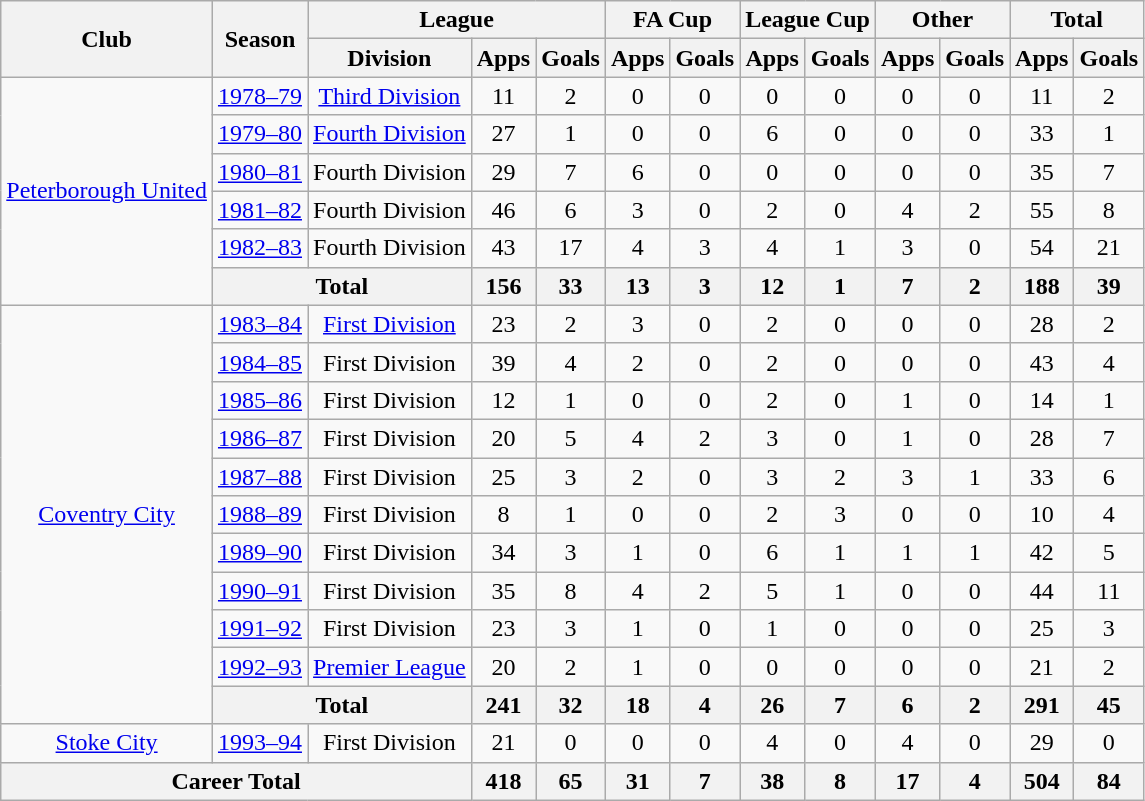<table class="wikitable" style="text-align: center;">
<tr>
<th rowspan="2">Club</th>
<th rowspan="2">Season</th>
<th colspan="3">League</th>
<th colspan="2">FA Cup</th>
<th colspan="2">League Cup</th>
<th colspan="2">Other</th>
<th colspan="2">Total</th>
</tr>
<tr>
<th>Division</th>
<th>Apps</th>
<th>Goals</th>
<th>Apps</th>
<th>Goals</th>
<th>Apps</th>
<th>Goals</th>
<th>Apps</th>
<th>Goals</th>
<th>Apps</th>
<th>Goals</th>
</tr>
<tr>
<td rowspan="6"><a href='#'>Peterborough United</a></td>
<td><a href='#'>1978–79</a></td>
<td><a href='#'>Third Division</a></td>
<td>11</td>
<td>2</td>
<td>0</td>
<td>0</td>
<td>0</td>
<td>0</td>
<td>0</td>
<td>0</td>
<td>11</td>
<td>2</td>
</tr>
<tr>
<td><a href='#'>1979–80</a></td>
<td><a href='#'>Fourth Division</a></td>
<td>27</td>
<td>1</td>
<td>0</td>
<td>0</td>
<td>6</td>
<td>0</td>
<td>0</td>
<td>0</td>
<td>33</td>
<td>1</td>
</tr>
<tr>
<td><a href='#'>1980–81</a></td>
<td>Fourth Division</td>
<td>29</td>
<td>7</td>
<td>6</td>
<td>0</td>
<td>0</td>
<td>0</td>
<td>0</td>
<td>0</td>
<td>35</td>
<td>7</td>
</tr>
<tr>
<td><a href='#'>1981–82</a></td>
<td>Fourth Division</td>
<td>46</td>
<td>6</td>
<td>3</td>
<td>0</td>
<td>2</td>
<td>0</td>
<td>4</td>
<td>2</td>
<td>55</td>
<td>8</td>
</tr>
<tr>
<td><a href='#'>1982–83</a></td>
<td>Fourth Division</td>
<td>43</td>
<td>17</td>
<td>4</td>
<td>3</td>
<td>4</td>
<td>1</td>
<td>3</td>
<td>0</td>
<td>54</td>
<td>21</td>
</tr>
<tr>
<th colspan="2">Total</th>
<th>156</th>
<th>33</th>
<th>13</th>
<th>3</th>
<th>12</th>
<th>1</th>
<th>7</th>
<th>2</th>
<th>188</th>
<th>39</th>
</tr>
<tr>
<td rowspan="11"><a href='#'>Coventry City</a></td>
<td><a href='#'>1983–84</a></td>
<td><a href='#'>First Division</a></td>
<td>23</td>
<td>2</td>
<td>3</td>
<td>0</td>
<td>2</td>
<td>0</td>
<td>0</td>
<td>0</td>
<td>28</td>
<td>2</td>
</tr>
<tr>
<td><a href='#'>1984–85</a></td>
<td>First Division</td>
<td>39</td>
<td>4</td>
<td>2</td>
<td>0</td>
<td>2</td>
<td>0</td>
<td>0</td>
<td>0</td>
<td>43</td>
<td>4</td>
</tr>
<tr>
<td><a href='#'>1985–86</a></td>
<td>First Division</td>
<td>12</td>
<td>1</td>
<td>0</td>
<td>0</td>
<td>2</td>
<td>0</td>
<td>1</td>
<td>0</td>
<td>14</td>
<td>1</td>
</tr>
<tr>
<td><a href='#'>1986–87</a></td>
<td>First Division</td>
<td>20</td>
<td>5</td>
<td>4</td>
<td>2</td>
<td>3</td>
<td>0</td>
<td>1</td>
<td>0</td>
<td>28</td>
<td>7</td>
</tr>
<tr>
<td><a href='#'>1987–88</a></td>
<td>First Division</td>
<td>25</td>
<td>3</td>
<td>2</td>
<td>0</td>
<td>3</td>
<td>2</td>
<td>3</td>
<td>1</td>
<td>33</td>
<td>6</td>
</tr>
<tr>
<td><a href='#'>1988–89</a></td>
<td>First Division</td>
<td>8</td>
<td>1</td>
<td>0</td>
<td>0</td>
<td>2</td>
<td>3</td>
<td>0</td>
<td>0</td>
<td>10</td>
<td>4</td>
</tr>
<tr>
<td><a href='#'>1989–90</a></td>
<td>First Division</td>
<td>34</td>
<td>3</td>
<td>1</td>
<td>0</td>
<td>6</td>
<td>1</td>
<td>1</td>
<td>1</td>
<td>42</td>
<td>5</td>
</tr>
<tr>
<td><a href='#'>1990–91</a></td>
<td>First Division</td>
<td>35</td>
<td>8</td>
<td>4</td>
<td>2</td>
<td>5</td>
<td>1</td>
<td>0</td>
<td>0</td>
<td>44</td>
<td>11</td>
</tr>
<tr>
<td><a href='#'>1991–92</a></td>
<td>First Division</td>
<td>23</td>
<td>3</td>
<td>1</td>
<td>0</td>
<td>1</td>
<td>0</td>
<td>0</td>
<td>0</td>
<td>25</td>
<td>3</td>
</tr>
<tr>
<td><a href='#'>1992–93</a></td>
<td><a href='#'>Premier League</a></td>
<td>20</td>
<td>2</td>
<td>1</td>
<td>0</td>
<td>0</td>
<td>0</td>
<td>0</td>
<td>0</td>
<td>21</td>
<td>2</td>
</tr>
<tr>
<th colspan="2">Total</th>
<th>241</th>
<th>32</th>
<th>18</th>
<th>4</th>
<th>26</th>
<th>7</th>
<th>6</th>
<th>2</th>
<th>291</th>
<th>45</th>
</tr>
<tr>
<td><a href='#'>Stoke City</a></td>
<td><a href='#'>1993–94</a></td>
<td>First Division</td>
<td>21</td>
<td>0</td>
<td>0</td>
<td>0</td>
<td>4</td>
<td>0</td>
<td>4</td>
<td>0</td>
<td>29</td>
<td>0</td>
</tr>
<tr>
<th colspan="3">Career Total</th>
<th>418</th>
<th>65</th>
<th>31</th>
<th>7</th>
<th>38</th>
<th>8</th>
<th>17</th>
<th>4</th>
<th>504</th>
<th>84</th>
</tr>
</table>
